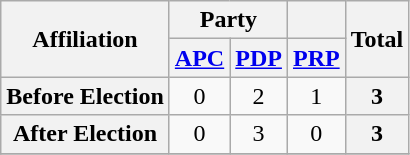<table class="wikitable" style="text-align:center">
<tr>
<th rowspan="2">Affiliation</th>
<th colspan="2">Party</th>
<th></th>
<th rowspan="2">Total</th>
</tr>
<tr>
<th><a href='#'>APC</a></th>
<th><a href='#'>PDP</a></th>
<th><a href='#'>PRP</a></th>
</tr>
<tr>
<th>Before Election</th>
<td>0</td>
<td>2</td>
<td>1</td>
<th>3</th>
</tr>
<tr>
<th>After Election</th>
<td>0</td>
<td>3</td>
<td>0</td>
<th>3</th>
</tr>
<tr>
</tr>
</table>
